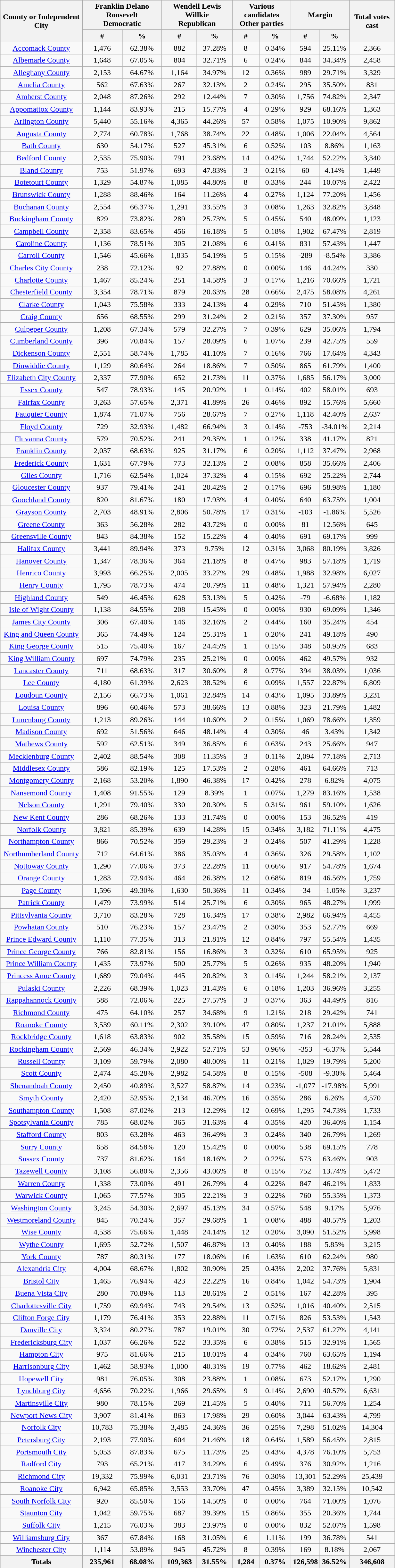<table width="65%"  class="wikitable sortable" style="text-align:center">
<tr>
<th colspan="1" rowspan="2">County or Independent City</th>
<th style="text-align:center;" colspan="2">Franklin Delano Roosevelt<br>Democratic</th>
<th style="text-align:center;" colspan="2">Wendell Lewis Willkie<br>Republican</th>
<th style="text-align:center;" colspan="2">Various candidates<br>Other parties</th>
<th style="text-align:center;" colspan="2">Margin</th>
<th colspan="1" rowspan="2" style="text-align:center;">Total votes cast</th>
</tr>
<tr>
<th style="text-align:center;" data-sort-type="number">#</th>
<th style="text-align:center;" data-sort-type="number">%</th>
<th style="text-align:center;" data-sort-type="number">#</th>
<th style="text-align:center;" data-sort-type="number">%</th>
<th style="text-align:center;" data-sort-type="number">#</th>
<th style="text-align:center;" data-sort-type="number">%</th>
<th style="text-align:center;" data-sort-type="number">#</th>
<th style="text-align:center;" data-sort-type="number">%</th>
</tr>
<tr style="text-align:center;">
<td><a href='#'>Accomack County</a></td>
<td>1,476</td>
<td>62.38%</td>
<td>882</td>
<td>37.28%</td>
<td>8</td>
<td>0.34%</td>
<td>594</td>
<td>25.11%</td>
<td>2,366</td>
</tr>
<tr style="text-align:center;">
<td><a href='#'>Albemarle County</a></td>
<td>1,648</td>
<td>67.05%</td>
<td>804</td>
<td>32.71%</td>
<td>6</td>
<td>0.24%</td>
<td>844</td>
<td>34.34%</td>
<td>2,458</td>
</tr>
<tr style="text-align:center;">
<td><a href='#'>Alleghany County</a></td>
<td>2,153</td>
<td>64.67%</td>
<td>1,164</td>
<td>34.97%</td>
<td>12</td>
<td>0.36%</td>
<td>989</td>
<td>29.71%</td>
<td>3,329</td>
</tr>
<tr style="text-align:center;">
<td><a href='#'>Amelia County</a></td>
<td>562</td>
<td>67.63%</td>
<td>267</td>
<td>32.13%</td>
<td>2</td>
<td>0.24%</td>
<td>295</td>
<td>35.50%</td>
<td>831</td>
</tr>
<tr style="text-align:center;">
<td><a href='#'>Amherst County</a></td>
<td>2,048</td>
<td>87.26%</td>
<td>292</td>
<td>12.44%</td>
<td>7</td>
<td>0.30%</td>
<td>1,756</td>
<td>74.82%</td>
<td>2,347</td>
</tr>
<tr style="text-align:center;">
<td><a href='#'>Appomattox County</a></td>
<td>1,144</td>
<td>83.93%</td>
<td>215</td>
<td>15.77%</td>
<td>4</td>
<td>0.29%</td>
<td>929</td>
<td>68.16%</td>
<td>1,363</td>
</tr>
<tr style="text-align:center;">
<td><a href='#'>Arlington County</a></td>
<td>5,440</td>
<td>55.16%</td>
<td>4,365</td>
<td>44.26%</td>
<td>57</td>
<td>0.58%</td>
<td>1,075</td>
<td>10.90%</td>
<td>9,862</td>
</tr>
<tr style="text-align:center;">
<td><a href='#'>Augusta County</a></td>
<td>2,774</td>
<td>60.78%</td>
<td>1,768</td>
<td>38.74%</td>
<td>22</td>
<td>0.48%</td>
<td>1,006</td>
<td>22.04%</td>
<td>4,564</td>
</tr>
<tr style="text-align:center;">
<td><a href='#'>Bath County</a></td>
<td>630</td>
<td>54.17%</td>
<td>527</td>
<td>45.31%</td>
<td>6</td>
<td>0.52%</td>
<td>103</td>
<td>8.86%</td>
<td>1,163</td>
</tr>
<tr style="text-align:center;">
<td><a href='#'>Bedford County</a></td>
<td>2,535</td>
<td>75.90%</td>
<td>791</td>
<td>23.68%</td>
<td>14</td>
<td>0.42%</td>
<td>1,744</td>
<td>52.22%</td>
<td>3,340</td>
</tr>
<tr style="text-align:center;">
<td><a href='#'>Bland County</a></td>
<td>753</td>
<td>51.97%</td>
<td>693</td>
<td>47.83%</td>
<td>3</td>
<td>0.21%</td>
<td>60</td>
<td>4.14%</td>
<td>1,449</td>
</tr>
<tr style="text-align:center;">
<td><a href='#'>Botetourt County</a></td>
<td>1,329</td>
<td>54.87%</td>
<td>1,085</td>
<td>44.80%</td>
<td>8</td>
<td>0.33%</td>
<td>244</td>
<td>10.07%</td>
<td>2,422</td>
</tr>
<tr style="text-align:center;">
<td><a href='#'>Brunswick County</a></td>
<td>1,288</td>
<td>88.46%</td>
<td>164</td>
<td>11.26%</td>
<td>4</td>
<td>0.27%</td>
<td>1,124</td>
<td>77.20%</td>
<td>1,456</td>
</tr>
<tr style="text-align:center;">
<td><a href='#'>Buchanan County</a></td>
<td>2,554</td>
<td>66.37%</td>
<td>1,291</td>
<td>33.55%</td>
<td>3</td>
<td>0.08%</td>
<td>1,263</td>
<td>32.82%</td>
<td>3,848</td>
</tr>
<tr style="text-align:center;">
<td><a href='#'>Buckingham County</a></td>
<td>829</td>
<td>73.82%</td>
<td>289</td>
<td>25.73%</td>
<td>5</td>
<td>0.45%</td>
<td>540</td>
<td>48.09%</td>
<td>1,123</td>
</tr>
<tr style="text-align:center;">
<td><a href='#'>Campbell County</a></td>
<td>2,358</td>
<td>83.65%</td>
<td>456</td>
<td>16.18%</td>
<td>5</td>
<td>0.18%</td>
<td>1,902</td>
<td>67.47%</td>
<td>2,819</td>
</tr>
<tr style="text-align:center;">
<td><a href='#'>Caroline County</a></td>
<td>1,136</td>
<td>78.51%</td>
<td>305</td>
<td>21.08%</td>
<td>6</td>
<td>0.41%</td>
<td>831</td>
<td>57.43%</td>
<td>1,447</td>
</tr>
<tr style="text-align:center;">
<td><a href='#'>Carroll County</a></td>
<td>1,546</td>
<td>45.66%</td>
<td>1,835</td>
<td>54.19%</td>
<td>5</td>
<td>0.15%</td>
<td>-289</td>
<td>-8.54%</td>
<td>3,386</td>
</tr>
<tr style="text-align:center;">
<td><a href='#'>Charles City County</a></td>
<td>238</td>
<td>72.12%</td>
<td>92</td>
<td>27.88%</td>
<td>0</td>
<td>0.00%</td>
<td>146</td>
<td>44.24%</td>
<td>330</td>
</tr>
<tr style="text-align:center;">
<td><a href='#'>Charlotte County</a></td>
<td>1,467</td>
<td>85.24%</td>
<td>251</td>
<td>14.58%</td>
<td>3</td>
<td>0.17%</td>
<td>1,216</td>
<td>70.66%</td>
<td>1,721</td>
</tr>
<tr style="text-align:center;">
<td><a href='#'>Chesterfield County</a></td>
<td>3,354</td>
<td>78.71%</td>
<td>879</td>
<td>20.63%</td>
<td>28</td>
<td>0.66%</td>
<td>2,475</td>
<td>58.08%</td>
<td>4,261</td>
</tr>
<tr style="text-align:center;">
<td><a href='#'>Clarke County</a></td>
<td>1,043</td>
<td>75.58%</td>
<td>333</td>
<td>24.13%</td>
<td>4</td>
<td>0.29%</td>
<td>710</td>
<td>51.45%</td>
<td>1,380</td>
</tr>
<tr style="text-align:center;">
<td><a href='#'>Craig County</a></td>
<td>656</td>
<td>68.55%</td>
<td>299</td>
<td>31.24%</td>
<td>2</td>
<td>0.21%</td>
<td>357</td>
<td>37.30%</td>
<td>957</td>
</tr>
<tr style="text-align:center;">
<td><a href='#'>Culpeper County</a></td>
<td>1,208</td>
<td>67.34%</td>
<td>579</td>
<td>32.27%</td>
<td>7</td>
<td>0.39%</td>
<td>629</td>
<td>35.06%</td>
<td>1,794</td>
</tr>
<tr style="text-align:center;">
<td><a href='#'>Cumberland County</a></td>
<td>396</td>
<td>70.84%</td>
<td>157</td>
<td>28.09%</td>
<td>6</td>
<td>1.07%</td>
<td>239</td>
<td>42.75%</td>
<td>559</td>
</tr>
<tr style="text-align:center;">
<td><a href='#'>Dickenson County</a></td>
<td>2,551</td>
<td>58.74%</td>
<td>1,785</td>
<td>41.10%</td>
<td>7</td>
<td>0.16%</td>
<td>766</td>
<td>17.64%</td>
<td>4,343</td>
</tr>
<tr style="text-align:center;">
<td><a href='#'>Dinwiddie County</a></td>
<td>1,129</td>
<td>80.64%</td>
<td>264</td>
<td>18.86%</td>
<td>7</td>
<td>0.50%</td>
<td>865</td>
<td>61.79%</td>
<td>1,400</td>
</tr>
<tr style="text-align:center;">
<td><a href='#'>Elizabeth City County</a></td>
<td>2,337</td>
<td>77.90%</td>
<td>652</td>
<td>21.73%</td>
<td>11</td>
<td>0.37%</td>
<td>1,685</td>
<td>56.17%</td>
<td>3,000</td>
</tr>
<tr style="text-align:center;">
<td><a href='#'>Essex County</a></td>
<td>547</td>
<td>78.93%</td>
<td>145</td>
<td>20.92%</td>
<td>1</td>
<td>0.14%</td>
<td>402</td>
<td>58.01%</td>
<td>693</td>
</tr>
<tr style="text-align:center;">
<td><a href='#'>Fairfax County</a></td>
<td>3,263</td>
<td>57.65%</td>
<td>2,371</td>
<td>41.89%</td>
<td>26</td>
<td>0.46%</td>
<td>892</td>
<td>15.76%</td>
<td>5,660</td>
</tr>
<tr style="text-align:center;">
<td><a href='#'>Fauquier County</a></td>
<td>1,874</td>
<td>71.07%</td>
<td>756</td>
<td>28.67%</td>
<td>7</td>
<td>0.27%</td>
<td>1,118</td>
<td>42.40%</td>
<td>2,637</td>
</tr>
<tr style="text-align:center;">
<td><a href='#'>Floyd County</a></td>
<td>729</td>
<td>32.93%</td>
<td>1,482</td>
<td>66.94%</td>
<td>3</td>
<td>0.14%</td>
<td>-753</td>
<td>-34.01%</td>
<td>2,214</td>
</tr>
<tr style="text-align:center;">
<td><a href='#'>Fluvanna County</a></td>
<td>579</td>
<td>70.52%</td>
<td>241</td>
<td>29.35%</td>
<td>1</td>
<td>0.12%</td>
<td>338</td>
<td>41.17%</td>
<td>821</td>
</tr>
<tr style="text-align:center;">
<td><a href='#'>Franklin County</a></td>
<td>2,037</td>
<td>68.63%</td>
<td>925</td>
<td>31.17%</td>
<td>6</td>
<td>0.20%</td>
<td>1,112</td>
<td>37.47%</td>
<td>2,968</td>
</tr>
<tr style="text-align:center;">
<td><a href='#'>Frederick County</a></td>
<td>1,631</td>
<td>67.79%</td>
<td>773</td>
<td>32.13%</td>
<td>2</td>
<td>0.08%</td>
<td>858</td>
<td>35.66%</td>
<td>2,406</td>
</tr>
<tr style="text-align:center;">
<td><a href='#'>Giles County</a></td>
<td>1,716</td>
<td>62.54%</td>
<td>1,024</td>
<td>37.32%</td>
<td>4</td>
<td>0.15%</td>
<td>692</td>
<td>25.22%</td>
<td>2,744</td>
</tr>
<tr style="text-align:center;">
<td><a href='#'>Gloucester County</a></td>
<td>937</td>
<td>79.41%</td>
<td>241</td>
<td>20.42%</td>
<td>2</td>
<td>0.17%</td>
<td>696</td>
<td>58.98%</td>
<td>1,180</td>
</tr>
<tr style="text-align:center;">
<td><a href='#'>Goochland County</a></td>
<td>820</td>
<td>81.67%</td>
<td>180</td>
<td>17.93%</td>
<td>4</td>
<td>0.40%</td>
<td>640</td>
<td>63.75%</td>
<td>1,004</td>
</tr>
<tr style="text-align:center;">
<td><a href='#'>Grayson County</a></td>
<td>2,703</td>
<td>48.91%</td>
<td>2,806</td>
<td>50.78%</td>
<td>17</td>
<td>0.31%</td>
<td>-103</td>
<td>-1.86%</td>
<td>5,526</td>
</tr>
<tr style="text-align:center;">
<td><a href='#'>Greene County</a></td>
<td>363</td>
<td>56.28%</td>
<td>282</td>
<td>43.72%</td>
<td>0</td>
<td>0.00%</td>
<td>81</td>
<td>12.56%</td>
<td>645</td>
</tr>
<tr style="text-align:center;">
<td><a href='#'>Greensville County</a></td>
<td>843</td>
<td>84.38%</td>
<td>152</td>
<td>15.22%</td>
<td>4</td>
<td>0.40%</td>
<td>691</td>
<td>69.17%</td>
<td>999</td>
</tr>
<tr style="text-align:center;">
<td><a href='#'>Halifax County</a></td>
<td>3,441</td>
<td>89.94%</td>
<td>373</td>
<td>9.75%</td>
<td>12</td>
<td>0.31%</td>
<td>3,068</td>
<td>80.19%</td>
<td>3,826</td>
</tr>
<tr style="text-align:center;">
<td><a href='#'>Hanover County</a></td>
<td>1,347</td>
<td>78.36%</td>
<td>364</td>
<td>21.18%</td>
<td>8</td>
<td>0.47%</td>
<td>983</td>
<td>57.18%</td>
<td>1,719</td>
</tr>
<tr style="text-align:center;">
<td><a href='#'>Henrico County</a></td>
<td>3,993</td>
<td>66.25%</td>
<td>2,005</td>
<td>33.27%</td>
<td>29</td>
<td>0.48%</td>
<td>1,988</td>
<td>32.98%</td>
<td>6,027</td>
</tr>
<tr style="text-align:center;">
<td><a href='#'>Henry County</a></td>
<td>1,795</td>
<td>78.73%</td>
<td>474</td>
<td>20.79%</td>
<td>11</td>
<td>0.48%</td>
<td>1,321</td>
<td>57.94%</td>
<td>2,280</td>
</tr>
<tr style="text-align:center;">
<td><a href='#'>Highland County</a></td>
<td>549</td>
<td>46.45%</td>
<td>628</td>
<td>53.13%</td>
<td>5</td>
<td>0.42%</td>
<td>-79</td>
<td>-6.68%</td>
<td>1,182</td>
</tr>
<tr style="text-align:center;">
<td><a href='#'>Isle of Wight County</a></td>
<td>1,138</td>
<td>84.55%</td>
<td>208</td>
<td>15.45%</td>
<td>0</td>
<td>0.00%</td>
<td>930</td>
<td>69.09%</td>
<td>1,346</td>
</tr>
<tr style="text-align:center;">
<td><a href='#'>James City County</a></td>
<td>306</td>
<td>67.40%</td>
<td>146</td>
<td>32.16%</td>
<td>2</td>
<td>0.44%</td>
<td>160</td>
<td>35.24%</td>
<td>454</td>
</tr>
<tr style="text-align:center;">
<td><a href='#'>King and Queen County</a></td>
<td>365</td>
<td>74.49%</td>
<td>124</td>
<td>25.31%</td>
<td>1</td>
<td>0.20%</td>
<td>241</td>
<td>49.18%</td>
<td>490</td>
</tr>
<tr style="text-align:center;">
<td><a href='#'>King George County</a></td>
<td>515</td>
<td>75.40%</td>
<td>167</td>
<td>24.45%</td>
<td>1</td>
<td>0.15%</td>
<td>348</td>
<td>50.95%</td>
<td>683</td>
</tr>
<tr style="text-align:center;">
<td><a href='#'>King William County</a></td>
<td>697</td>
<td>74.79%</td>
<td>235</td>
<td>25.21%</td>
<td>0</td>
<td>0.00%</td>
<td>462</td>
<td>49.57%</td>
<td>932</td>
</tr>
<tr style="text-align:center;">
<td><a href='#'>Lancaster County</a></td>
<td>711</td>
<td>68.63%</td>
<td>317</td>
<td>30.60%</td>
<td>8</td>
<td>0.77%</td>
<td>394</td>
<td>38.03%</td>
<td>1,036</td>
</tr>
<tr style="text-align:center;">
<td><a href='#'>Lee County</a></td>
<td>4,180</td>
<td>61.39%</td>
<td>2,623</td>
<td>38.52%</td>
<td>6</td>
<td>0.09%</td>
<td>1,557</td>
<td>22.87%</td>
<td>6,809</td>
</tr>
<tr style="text-align:center;">
<td><a href='#'>Loudoun County</a></td>
<td>2,156</td>
<td>66.73%</td>
<td>1,061</td>
<td>32.84%</td>
<td>14</td>
<td>0.43%</td>
<td>1,095</td>
<td>33.89%</td>
<td>3,231</td>
</tr>
<tr style="text-align:center;">
<td><a href='#'>Louisa County</a></td>
<td>896</td>
<td>60.46%</td>
<td>573</td>
<td>38.66%</td>
<td>13</td>
<td>0.88%</td>
<td>323</td>
<td>21.79%</td>
<td>1,482</td>
</tr>
<tr style="text-align:center;">
<td><a href='#'>Lunenburg County</a></td>
<td>1,213</td>
<td>89.26%</td>
<td>144</td>
<td>10.60%</td>
<td>2</td>
<td>0.15%</td>
<td>1,069</td>
<td>78.66%</td>
<td>1,359</td>
</tr>
<tr style="text-align:center;">
<td><a href='#'>Madison County</a></td>
<td>692</td>
<td>51.56%</td>
<td>646</td>
<td>48.14%</td>
<td>4</td>
<td>0.30%</td>
<td>46</td>
<td>3.43%</td>
<td>1,342</td>
</tr>
<tr style="text-align:center;">
<td><a href='#'>Mathews County</a></td>
<td>592</td>
<td>62.51%</td>
<td>349</td>
<td>36.85%</td>
<td>6</td>
<td>0.63%</td>
<td>243</td>
<td>25.66%</td>
<td>947</td>
</tr>
<tr style="text-align:center;">
<td><a href='#'>Mecklenburg County</a></td>
<td>2,402</td>
<td>88.54%</td>
<td>308</td>
<td>11.35%</td>
<td>3</td>
<td>0.11%</td>
<td>2,094</td>
<td>77.18%</td>
<td>2,713</td>
</tr>
<tr style="text-align:center;">
<td><a href='#'>Middlesex County</a></td>
<td>586</td>
<td>82.19%</td>
<td>125</td>
<td>17.53%</td>
<td>2</td>
<td>0.28%</td>
<td>461</td>
<td>64.66%</td>
<td>713</td>
</tr>
<tr style="text-align:center;">
<td><a href='#'>Montgomery County</a></td>
<td>2,168</td>
<td>53.20%</td>
<td>1,890</td>
<td>46.38%</td>
<td>17</td>
<td>0.42%</td>
<td>278</td>
<td>6.82%</td>
<td>4,075</td>
</tr>
<tr style="text-align:center;">
<td><a href='#'>Nansemond County</a></td>
<td>1,408</td>
<td>91.55%</td>
<td>129</td>
<td>8.39%</td>
<td>1</td>
<td>0.07%</td>
<td>1,279</td>
<td>83.16%</td>
<td>1,538</td>
</tr>
<tr style="text-align:center;">
<td><a href='#'>Nelson County</a></td>
<td>1,291</td>
<td>79.40%</td>
<td>330</td>
<td>20.30%</td>
<td>5</td>
<td>0.31%</td>
<td>961</td>
<td>59.10%</td>
<td>1,626</td>
</tr>
<tr style="text-align:center;">
<td><a href='#'>New Kent County</a></td>
<td>286</td>
<td>68.26%</td>
<td>133</td>
<td>31.74%</td>
<td>0</td>
<td>0.00%</td>
<td>153</td>
<td>36.52%</td>
<td>419</td>
</tr>
<tr style="text-align:center;">
<td><a href='#'>Norfolk County</a></td>
<td>3,821</td>
<td>85.39%</td>
<td>639</td>
<td>14.28%</td>
<td>15</td>
<td>0.34%</td>
<td>3,182</td>
<td>71.11%</td>
<td>4,475</td>
</tr>
<tr style="text-align:center;">
<td><a href='#'>Northampton County</a></td>
<td>866</td>
<td>70.52%</td>
<td>359</td>
<td>29.23%</td>
<td>3</td>
<td>0.24%</td>
<td>507</td>
<td>41.29%</td>
<td>1,228</td>
</tr>
<tr style="text-align:center;">
<td><a href='#'>Northumberland County</a></td>
<td>712</td>
<td>64.61%</td>
<td>386</td>
<td>35.03%</td>
<td>4</td>
<td>0.36%</td>
<td>326</td>
<td>29.58%</td>
<td>1,102</td>
</tr>
<tr style="text-align:center;">
<td><a href='#'>Nottoway County</a></td>
<td>1,290</td>
<td>77.06%</td>
<td>373</td>
<td>22.28%</td>
<td>11</td>
<td>0.66%</td>
<td>917</td>
<td>54.78%</td>
<td>1,674</td>
</tr>
<tr style="text-align:center;">
<td><a href='#'>Orange County</a></td>
<td>1,283</td>
<td>72.94%</td>
<td>464</td>
<td>26.38%</td>
<td>12</td>
<td>0.68%</td>
<td>819</td>
<td>46.56%</td>
<td>1,759</td>
</tr>
<tr style="text-align:center;">
<td><a href='#'>Page County</a></td>
<td>1,596</td>
<td>49.30%</td>
<td>1,630</td>
<td>50.36%</td>
<td>11</td>
<td>0.34%</td>
<td>-34</td>
<td>-1.05%</td>
<td>3,237</td>
</tr>
<tr style="text-align:center;">
<td><a href='#'>Patrick County</a></td>
<td>1,479</td>
<td>73.99%</td>
<td>514</td>
<td>25.71%</td>
<td>6</td>
<td>0.30%</td>
<td>965</td>
<td>48.27%</td>
<td>1,999</td>
</tr>
<tr style="text-align:center;">
<td><a href='#'>Pittsylvania County</a></td>
<td>3,710</td>
<td>83.28%</td>
<td>728</td>
<td>16.34%</td>
<td>17</td>
<td>0.38%</td>
<td>2,982</td>
<td>66.94%</td>
<td>4,455</td>
</tr>
<tr style="text-align:center;">
<td><a href='#'>Powhatan County</a></td>
<td>510</td>
<td>76.23%</td>
<td>157</td>
<td>23.47%</td>
<td>2</td>
<td>0.30%</td>
<td>353</td>
<td>52.77%</td>
<td>669</td>
</tr>
<tr style="text-align:center;">
<td><a href='#'>Prince Edward County</a></td>
<td>1,110</td>
<td>77.35%</td>
<td>313</td>
<td>21.81%</td>
<td>12</td>
<td>0.84%</td>
<td>797</td>
<td>55.54%</td>
<td>1,435</td>
</tr>
<tr style="text-align:center;">
<td><a href='#'>Prince George County</a></td>
<td>766</td>
<td>82.81%</td>
<td>156</td>
<td>16.86%</td>
<td>3</td>
<td>0.32%</td>
<td>610</td>
<td>65.95%</td>
<td>925</td>
</tr>
<tr style="text-align:center;">
<td><a href='#'>Prince William County</a></td>
<td>1,435</td>
<td>73.97%</td>
<td>500</td>
<td>25.77%</td>
<td>5</td>
<td>0.26%</td>
<td>935</td>
<td>48.20%</td>
<td>1,940</td>
</tr>
<tr style="text-align:center;">
<td><a href='#'>Princess Anne County</a></td>
<td>1,689</td>
<td>79.04%</td>
<td>445</td>
<td>20.82%</td>
<td>3</td>
<td>0.14%</td>
<td>1,244</td>
<td>58.21%</td>
<td>2,137</td>
</tr>
<tr style="text-align:center;">
<td><a href='#'>Pulaski County</a></td>
<td>2,226</td>
<td>68.39%</td>
<td>1,023</td>
<td>31.43%</td>
<td>6</td>
<td>0.18%</td>
<td>1,203</td>
<td>36.96%</td>
<td>3,255</td>
</tr>
<tr style="text-align:center;">
<td><a href='#'>Rappahannock County</a></td>
<td>588</td>
<td>72.06%</td>
<td>225</td>
<td>27.57%</td>
<td>3</td>
<td>0.37%</td>
<td>363</td>
<td>44.49%</td>
<td>816</td>
</tr>
<tr style="text-align:center;">
<td><a href='#'>Richmond County</a></td>
<td>475</td>
<td>64.10%</td>
<td>257</td>
<td>34.68%</td>
<td>9</td>
<td>1.21%</td>
<td>218</td>
<td>29.42%</td>
<td>741</td>
</tr>
<tr style="text-align:center;">
<td><a href='#'>Roanoke County</a></td>
<td>3,539</td>
<td>60.11%</td>
<td>2,302</td>
<td>39.10%</td>
<td>47</td>
<td>0.80%</td>
<td>1,237</td>
<td>21.01%</td>
<td>5,888</td>
</tr>
<tr style="text-align:center;">
<td><a href='#'>Rockbridge County</a></td>
<td>1,618</td>
<td>63.83%</td>
<td>902</td>
<td>35.58%</td>
<td>15</td>
<td>0.59%</td>
<td>716</td>
<td>28.24%</td>
<td>2,535</td>
</tr>
<tr style="text-align:center;">
<td><a href='#'>Rockingham County</a></td>
<td>2,569</td>
<td>46.34%</td>
<td>2,922</td>
<td>52.71%</td>
<td>53</td>
<td>0.96%</td>
<td>-353</td>
<td>-6.37%</td>
<td>5,544</td>
</tr>
<tr style="text-align:center;">
<td><a href='#'>Russell County</a></td>
<td>3,109</td>
<td>59.79%</td>
<td>2,080</td>
<td>40.00%</td>
<td>11</td>
<td>0.21%</td>
<td>1,029</td>
<td>19.79%</td>
<td>5,200</td>
</tr>
<tr style="text-align:center;">
<td><a href='#'>Scott County</a></td>
<td>2,474</td>
<td>45.28%</td>
<td>2,982</td>
<td>54.58%</td>
<td>8</td>
<td>0.15%</td>
<td>-508</td>
<td>-9.30%</td>
<td>5,464</td>
</tr>
<tr style="text-align:center;">
<td><a href='#'>Shenandoah County</a></td>
<td>2,450</td>
<td>40.89%</td>
<td>3,527</td>
<td>58.87%</td>
<td>14</td>
<td>0.23%</td>
<td>-1,077</td>
<td>-17.98%</td>
<td>5,991</td>
</tr>
<tr style="text-align:center;">
<td><a href='#'>Smyth County</a></td>
<td>2,420</td>
<td>52.95%</td>
<td>2,134</td>
<td>46.70%</td>
<td>16</td>
<td>0.35%</td>
<td>286</td>
<td>6.26%</td>
<td>4,570</td>
</tr>
<tr style="text-align:center;">
<td><a href='#'>Southampton County</a></td>
<td>1,508</td>
<td>87.02%</td>
<td>213</td>
<td>12.29%</td>
<td>12</td>
<td>0.69%</td>
<td>1,295</td>
<td>74.73%</td>
<td>1,733</td>
</tr>
<tr style="text-align:center;">
<td><a href='#'>Spotsylvania County</a></td>
<td>785</td>
<td>68.02%</td>
<td>365</td>
<td>31.63%</td>
<td>4</td>
<td>0.35%</td>
<td>420</td>
<td>36.40%</td>
<td>1,154</td>
</tr>
<tr style="text-align:center;">
<td><a href='#'>Stafford County</a></td>
<td>803</td>
<td>63.28%</td>
<td>463</td>
<td>36.49%</td>
<td>3</td>
<td>0.24%</td>
<td>340</td>
<td>26.79%</td>
<td>1,269</td>
</tr>
<tr style="text-align:center;">
<td><a href='#'>Surry County</a></td>
<td>658</td>
<td>84.58%</td>
<td>120</td>
<td>15.42%</td>
<td>0</td>
<td>0.00%</td>
<td>538</td>
<td>69.15%</td>
<td>778</td>
</tr>
<tr style="text-align:center;">
<td><a href='#'>Sussex County</a></td>
<td>737</td>
<td>81.62%</td>
<td>164</td>
<td>18.16%</td>
<td>2</td>
<td>0.22%</td>
<td>573</td>
<td>63.46%</td>
<td>903</td>
</tr>
<tr style="text-align:center;">
<td><a href='#'>Tazewell County</a></td>
<td>3,108</td>
<td>56.80%</td>
<td>2,356</td>
<td>43.06%</td>
<td>8</td>
<td>0.15%</td>
<td>752</td>
<td>13.74%</td>
<td>5,472</td>
</tr>
<tr style="text-align:center;">
<td><a href='#'>Warren County</a></td>
<td>1,338</td>
<td>73.00%</td>
<td>491</td>
<td>26.79%</td>
<td>4</td>
<td>0.22%</td>
<td>847</td>
<td>46.21%</td>
<td>1,833</td>
</tr>
<tr style="text-align:center;">
<td><a href='#'>Warwick County</a></td>
<td>1,065</td>
<td>77.57%</td>
<td>305</td>
<td>22.21%</td>
<td>3</td>
<td>0.22%</td>
<td>760</td>
<td>55.35%</td>
<td>1,373</td>
</tr>
<tr style="text-align:center;">
<td><a href='#'>Washington County</a></td>
<td>3,245</td>
<td>54.30%</td>
<td>2,697</td>
<td>45.13%</td>
<td>34</td>
<td>0.57%</td>
<td>548</td>
<td>9.17%</td>
<td>5,976</td>
</tr>
<tr style="text-align:center;">
<td><a href='#'>Westmoreland County</a></td>
<td>845</td>
<td>70.24%</td>
<td>357</td>
<td>29.68%</td>
<td>1</td>
<td>0.08%</td>
<td>488</td>
<td>40.57%</td>
<td>1,203</td>
</tr>
<tr style="text-align:center;">
<td><a href='#'>Wise County</a></td>
<td>4,538</td>
<td>75.66%</td>
<td>1,448</td>
<td>24.14%</td>
<td>12</td>
<td>0.20%</td>
<td>3,090</td>
<td>51.52%</td>
<td>5,998</td>
</tr>
<tr style="text-align:center;">
<td><a href='#'>Wythe County</a></td>
<td>1,695</td>
<td>52.72%</td>
<td>1,507</td>
<td>46.87%</td>
<td>13</td>
<td>0.40%</td>
<td>188</td>
<td>5.85%</td>
<td>3,215</td>
</tr>
<tr style="text-align:center;">
<td><a href='#'>York County</a></td>
<td>787</td>
<td>80.31%</td>
<td>177</td>
<td>18.06%</td>
<td>16</td>
<td>1.63%</td>
<td>610</td>
<td>62.24%</td>
<td>980</td>
</tr>
<tr style="text-align:center;">
<td><a href='#'>Alexandria City</a></td>
<td>4,004</td>
<td>68.67%</td>
<td>1,802</td>
<td>30.90%</td>
<td>25</td>
<td>0.43%</td>
<td>2,202</td>
<td>37.76%</td>
<td>5,831</td>
</tr>
<tr style="text-align:center;">
<td><a href='#'>Bristol City</a></td>
<td>1,465</td>
<td>76.94%</td>
<td>423</td>
<td>22.22%</td>
<td>16</td>
<td>0.84%</td>
<td>1,042</td>
<td>54.73%</td>
<td>1,904</td>
</tr>
<tr style="text-align:center;">
<td><a href='#'>Buena Vista City</a></td>
<td>280</td>
<td>70.89%</td>
<td>113</td>
<td>28.61%</td>
<td>2</td>
<td>0.51%</td>
<td>167</td>
<td>42.28%</td>
<td>395</td>
</tr>
<tr style="text-align:center;">
<td><a href='#'>Charlottesville City</a></td>
<td>1,759</td>
<td>69.94%</td>
<td>743</td>
<td>29.54%</td>
<td>13</td>
<td>0.52%</td>
<td>1,016</td>
<td>40.40%</td>
<td>2,515</td>
</tr>
<tr style="text-align:center;">
<td><a href='#'>Clifton Forge City</a></td>
<td>1,179</td>
<td>76.41%</td>
<td>353</td>
<td>22.88%</td>
<td>11</td>
<td>0.71%</td>
<td>826</td>
<td>53.53%</td>
<td>1,543</td>
</tr>
<tr style="text-align:center;">
<td><a href='#'>Danville City</a></td>
<td>3,324</td>
<td>80.27%</td>
<td>787</td>
<td>19.01%</td>
<td>30</td>
<td>0.72%</td>
<td>2,537</td>
<td>61.27%</td>
<td>4,141</td>
</tr>
<tr style="text-align:center;">
<td><a href='#'>Fredericksburg City</a></td>
<td>1,037</td>
<td>66.26%</td>
<td>522</td>
<td>33.35%</td>
<td>6</td>
<td>0.38%</td>
<td>515</td>
<td>32.91%</td>
<td>1,565</td>
</tr>
<tr style="text-align:center;">
<td><a href='#'>Hampton City</a></td>
<td>975</td>
<td>81.66%</td>
<td>215</td>
<td>18.01%</td>
<td>4</td>
<td>0.34%</td>
<td>760</td>
<td>63.65%</td>
<td>1,194</td>
</tr>
<tr style="text-align:center;">
<td><a href='#'>Harrisonburg City</a></td>
<td>1,462</td>
<td>58.93%</td>
<td>1,000</td>
<td>40.31%</td>
<td>19</td>
<td>0.77%</td>
<td>462</td>
<td>18.62%</td>
<td>2,481</td>
</tr>
<tr style="text-align:center;">
<td><a href='#'>Hopewell City</a></td>
<td>981</td>
<td>76.05%</td>
<td>308</td>
<td>23.88%</td>
<td>1</td>
<td>0.08%</td>
<td>673</td>
<td>52.17%</td>
<td>1,290</td>
</tr>
<tr style="text-align:center;">
<td><a href='#'>Lynchburg City</a></td>
<td>4,656</td>
<td>70.22%</td>
<td>1,966</td>
<td>29.65%</td>
<td>9</td>
<td>0.14%</td>
<td>2,690</td>
<td>40.57%</td>
<td>6,631</td>
</tr>
<tr style="text-align:center;">
<td><a href='#'>Martinsville City</a></td>
<td>980</td>
<td>78.15%</td>
<td>269</td>
<td>21.45%</td>
<td>5</td>
<td>0.40%</td>
<td>711</td>
<td>56.70%</td>
<td>1,254</td>
</tr>
<tr style="text-align:center;">
<td><a href='#'>Newport News City</a></td>
<td>3,907</td>
<td>81.41%</td>
<td>863</td>
<td>17.98%</td>
<td>29</td>
<td>0.60%</td>
<td>3,044</td>
<td>63.43%</td>
<td>4,799</td>
</tr>
<tr style="text-align:center;">
<td><a href='#'>Norfolk City</a></td>
<td>10,783</td>
<td>75.38%</td>
<td>3,485</td>
<td>24.36%</td>
<td>36</td>
<td>0.25%</td>
<td>7,298</td>
<td>51.02%</td>
<td>14,304</td>
</tr>
<tr style="text-align:center;">
<td><a href='#'>Petersburg City</a></td>
<td>2,193</td>
<td>77.90%</td>
<td>604</td>
<td>21.46%</td>
<td>18</td>
<td>0.64%</td>
<td>1,589</td>
<td>56.45%</td>
<td>2,815</td>
</tr>
<tr style="text-align:center;">
<td><a href='#'>Portsmouth City</a></td>
<td>5,053</td>
<td>87.83%</td>
<td>675</td>
<td>11.73%</td>
<td>25</td>
<td>0.43%</td>
<td>4,378</td>
<td>76.10%</td>
<td>5,753</td>
</tr>
<tr style="text-align:center;">
<td><a href='#'>Radford City</a></td>
<td>793</td>
<td>65.21%</td>
<td>417</td>
<td>34.29%</td>
<td>6</td>
<td>0.49%</td>
<td>376</td>
<td>30.92%</td>
<td>1,216</td>
</tr>
<tr style="text-align:center;">
<td><a href='#'>Richmond City</a></td>
<td>19,332</td>
<td>75.99%</td>
<td>6,031</td>
<td>23.71%</td>
<td>76</td>
<td>0.30%</td>
<td>13,301</td>
<td>52.29%</td>
<td>25,439</td>
</tr>
<tr style="text-align:center;">
<td><a href='#'>Roanoke City</a></td>
<td>6,942</td>
<td>65.85%</td>
<td>3,553</td>
<td>33.70%</td>
<td>47</td>
<td>0.45%</td>
<td>3,389</td>
<td>32.15%</td>
<td>10,542</td>
</tr>
<tr style="text-align:center;">
<td><a href='#'>South Norfolk City</a></td>
<td>920</td>
<td>85.50%</td>
<td>156</td>
<td>14.50%</td>
<td>0</td>
<td>0.00%</td>
<td>764</td>
<td>71.00%</td>
<td>1,076</td>
</tr>
<tr style="text-align:center;">
<td><a href='#'>Staunton City</a></td>
<td>1,042</td>
<td>59.75%</td>
<td>687</td>
<td>39.39%</td>
<td>15</td>
<td>0.86%</td>
<td>355</td>
<td>20.36%</td>
<td>1,744</td>
</tr>
<tr style="text-align:center;">
<td><a href='#'>Suffolk City</a></td>
<td>1,215</td>
<td>76.03%</td>
<td>383</td>
<td>23.97%</td>
<td>0</td>
<td>0.00%</td>
<td>832</td>
<td>52.07%</td>
<td>1,598</td>
</tr>
<tr style="text-align:center;">
<td><a href='#'>Williamsburg City</a></td>
<td>367</td>
<td>67.84%</td>
<td>168</td>
<td>31.05%</td>
<td>6</td>
<td>1.11%</td>
<td>199</td>
<td>36.78%</td>
<td>541</td>
</tr>
<tr style="text-align:center;">
<td><a href='#'>Winchester City</a></td>
<td>1,114</td>
<td>53.89%</td>
<td>945</td>
<td>45.72%</td>
<td>8</td>
<td>0.39%</td>
<td>169</td>
<td>8.18%</td>
<td>2,067</td>
</tr>
<tr style="text-align:center;">
<th>Totals</th>
<th>235,961</th>
<th>68.08%</th>
<th>109,363</th>
<th>31.55%</th>
<th>1,284</th>
<th>0.37%</th>
<th>126,598</th>
<th>36.52%</th>
<th>346,608</th>
</tr>
</table>
